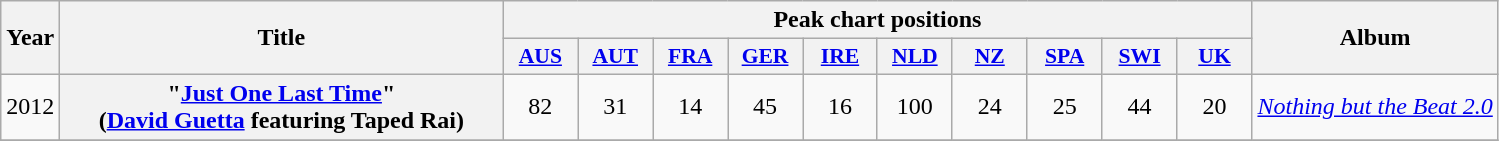<table class="wikitable plainrowheaders" style="text-align:center;">
<tr>
<th scope="col" rowspan="2">Year</th>
<th scope="col" rowspan="2" style="width:18em;">Title</th>
<th scope="col" colspan="10">Peak chart positions</th>
<th scope="col" rowspan="2">Album</th>
</tr>
<tr>
<th scope="col" style="width:3em;font-size:90%;"><a href='#'>AUS</a><br></th>
<th scope="col" style="width:3em;font-size:90%;"><a href='#'>AUT</a><br></th>
<th scope="col" style="width:3em;font-size:90%;"><a href='#'>FRA</a><br></th>
<th scope="col" style="width:3em;font-size:90%;"><a href='#'>GER</a><br></th>
<th scope="col" style="width:3em;font-size:90%;"><a href='#'>IRE</a><br></th>
<th scope="col" style="width:3em;font-size:90%;"><a href='#'>NLD</a><br></th>
<th scope="col" style="width:3em;font-size:90%;"><a href='#'>NZ</a><br></th>
<th scope="col" style="width:3em;font-size:90%;"><a href='#'>SPA</a><br></th>
<th scope="col" style="width:3em;font-size:90%;"><a href='#'>SWI</a><br></th>
<th scope="col" style="width:3em;font-size:90%;"><a href='#'>UK</a></th>
</tr>
<tr>
<td>2012</td>
<th scope="row">"<a href='#'>Just One Last Time</a>"<br><span>(<a href='#'>David Guetta</a> featuring Taped Rai)</span></th>
<td>82</td>
<td>31</td>
<td>14</td>
<td>45</td>
<td>16</td>
<td>100</td>
<td>24</td>
<td>25</td>
<td>44</td>
<td>20</td>
<td><em><a href='#'>Nothing but the Beat 2.0</a></em></td>
</tr>
<tr>
</tr>
</table>
